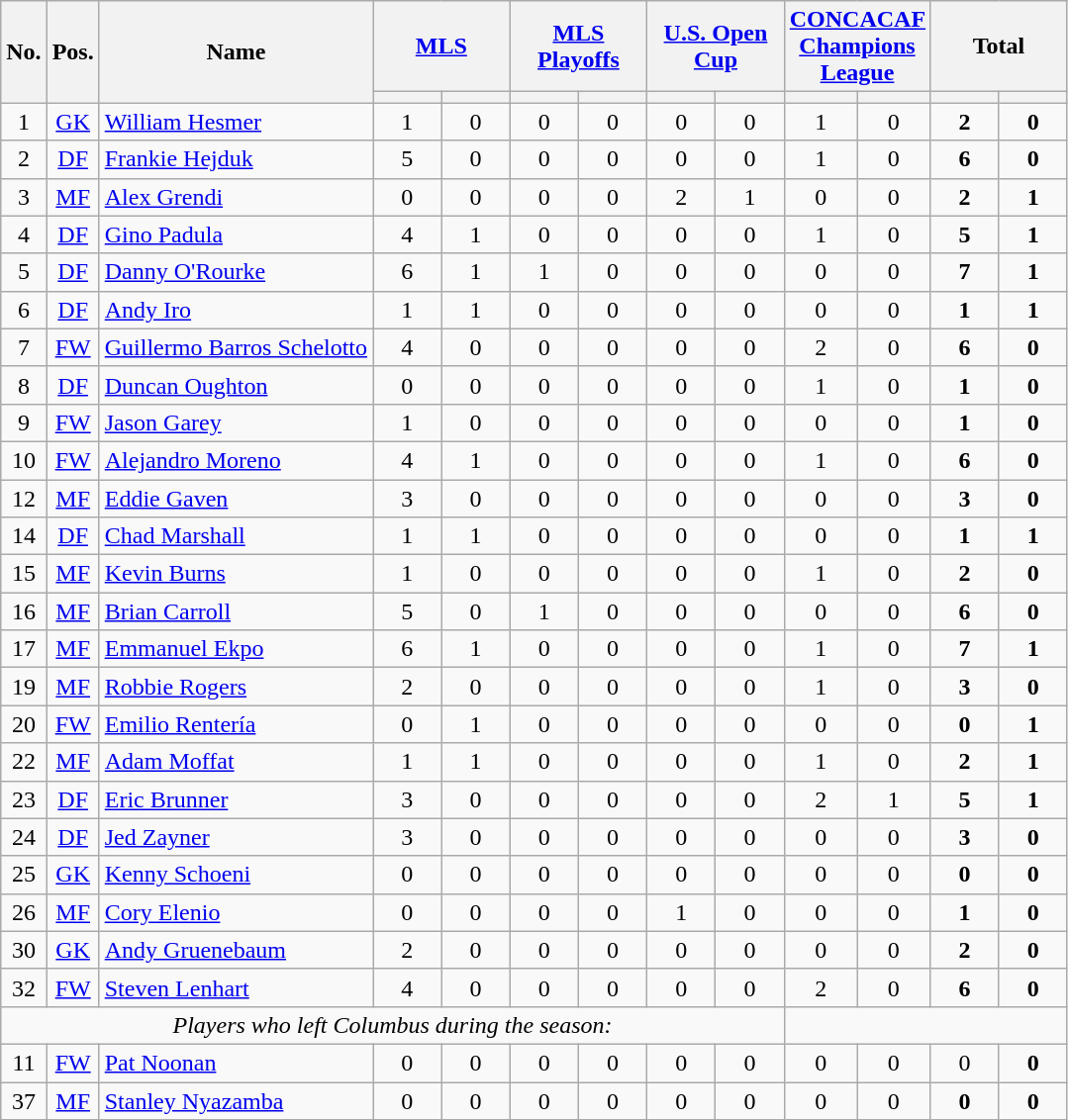<table class="wikitable sortable" style="text-align: center;">
<tr>
<th rowspan=2>No.</th>
<th rowspan=2>Pos.</th>
<th rowspan=2>Name</th>
<th colspan=2 style="width:85px;"><a href='#'>MLS</a></th>
<th colspan=2 style="width:85px;"><a href='#'>MLS Playoffs</a></th>
<th colspan=2 style="width:85px;"><a href='#'>U.S. Open Cup</a></th>
<th colspan=2 style="width:85px;"><a href='#'>CONCACAF Champions League</a></th>
<th colspan=2 style="width:85px;"><strong>Total</strong></th>
</tr>
<tr>
<th></th>
<th></th>
<th></th>
<th></th>
<th></th>
<th></th>
<th></th>
<th></th>
<th></th>
<th></th>
</tr>
<tr>
<td>1</td>
<td><a href='#'>GK</a></td>
<td align=left> <a href='#'>William Hesmer</a></td>
<td>1</td>
<td>0</td>
<td>0</td>
<td>0</td>
<td>0</td>
<td>0</td>
<td>1</td>
<td>0</td>
<td><strong>2</strong></td>
<td><strong>0</strong></td>
</tr>
<tr>
<td>2</td>
<td><a href='#'>DF</a></td>
<td align=left> <a href='#'>Frankie Hejduk</a></td>
<td>5</td>
<td>0</td>
<td>0</td>
<td>0</td>
<td>0</td>
<td>0</td>
<td>1</td>
<td>0</td>
<td><strong>6</strong></td>
<td><strong>0</strong></td>
</tr>
<tr>
<td>3</td>
<td><a href='#'>MF</a></td>
<td align=left> <a href='#'>Alex Grendi</a></td>
<td>0</td>
<td>0</td>
<td>0</td>
<td>0</td>
<td>2</td>
<td>1</td>
<td>0</td>
<td>0</td>
<td><strong>2</strong></td>
<td><strong>1</strong></td>
</tr>
<tr>
<td>4</td>
<td><a href='#'>DF</a></td>
<td align=left> <a href='#'>Gino Padula</a></td>
<td>4</td>
<td>1</td>
<td>0</td>
<td>0</td>
<td>0</td>
<td>0</td>
<td>1</td>
<td>0</td>
<td><strong>5</strong></td>
<td><strong>1</strong></td>
</tr>
<tr>
<td>5</td>
<td><a href='#'>DF</a></td>
<td align=left> <a href='#'>Danny O'Rourke</a></td>
<td>6</td>
<td>1</td>
<td>1</td>
<td>0</td>
<td>0</td>
<td>0</td>
<td>0</td>
<td>0</td>
<td><strong>7</strong></td>
<td><strong>1</strong></td>
</tr>
<tr>
<td>6</td>
<td><a href='#'>DF</a></td>
<td align=left> <a href='#'>Andy Iro</a></td>
<td>1</td>
<td>1</td>
<td>0</td>
<td>0</td>
<td>0</td>
<td>0</td>
<td>0</td>
<td>0</td>
<td><strong>1</strong></td>
<td><strong>1</strong></td>
</tr>
<tr>
<td>7</td>
<td><a href='#'>FW</a></td>
<td align=left> <a href='#'>Guillermo Barros Schelotto</a></td>
<td>4</td>
<td>0</td>
<td>0</td>
<td>0</td>
<td>0</td>
<td>0</td>
<td>2</td>
<td>0</td>
<td><strong>6</strong></td>
<td><strong>0</strong></td>
</tr>
<tr>
<td>8</td>
<td><a href='#'>DF</a></td>
<td align=left> <a href='#'>Duncan Oughton</a></td>
<td>0</td>
<td>0</td>
<td>0</td>
<td>0</td>
<td>0</td>
<td>0</td>
<td>1</td>
<td>0</td>
<td><strong>1</strong></td>
<td><strong>0</strong></td>
</tr>
<tr>
<td>9</td>
<td><a href='#'>FW</a></td>
<td align=left> <a href='#'>Jason Garey</a></td>
<td>1</td>
<td>0</td>
<td>0</td>
<td>0</td>
<td>0</td>
<td>0</td>
<td>0</td>
<td>0</td>
<td><strong>1</strong></td>
<td><strong>0</strong></td>
</tr>
<tr>
<td>10</td>
<td><a href='#'>FW</a></td>
<td align=left> <a href='#'>Alejandro Moreno</a></td>
<td>4</td>
<td>1</td>
<td>0</td>
<td>0</td>
<td>0</td>
<td>0</td>
<td>1</td>
<td>0</td>
<td><strong>6</strong></td>
<td><strong>0</strong></td>
</tr>
<tr>
<td>12</td>
<td><a href='#'>MF</a></td>
<td align=left> <a href='#'>Eddie Gaven</a></td>
<td>3</td>
<td>0</td>
<td>0</td>
<td>0</td>
<td>0</td>
<td>0</td>
<td>0</td>
<td>0</td>
<td><strong>3</strong></td>
<td><strong>0</strong></td>
</tr>
<tr>
<td>14</td>
<td><a href='#'>DF</a></td>
<td align=left> <a href='#'>Chad Marshall</a></td>
<td>1</td>
<td>1</td>
<td>0</td>
<td>0</td>
<td>0</td>
<td>0</td>
<td>0</td>
<td>0</td>
<td><strong>1</strong></td>
<td><strong>1</strong></td>
</tr>
<tr>
<td>15</td>
<td><a href='#'>MF</a></td>
<td align=left> <a href='#'>Kevin Burns</a></td>
<td>1</td>
<td>0</td>
<td>0</td>
<td>0</td>
<td>0</td>
<td>0</td>
<td>1</td>
<td>0</td>
<td><strong>2</strong></td>
<td><strong>0</strong></td>
</tr>
<tr>
<td>16</td>
<td><a href='#'>MF</a></td>
<td align=left> <a href='#'>Brian Carroll</a></td>
<td>5</td>
<td>0</td>
<td>1</td>
<td>0</td>
<td>0</td>
<td>0</td>
<td>0</td>
<td>0</td>
<td><strong>6</strong></td>
<td><strong>0</strong></td>
</tr>
<tr>
<td>17</td>
<td><a href='#'>MF</a></td>
<td align=left> <a href='#'>Emmanuel Ekpo</a></td>
<td>6</td>
<td>1</td>
<td>0</td>
<td>0</td>
<td>0</td>
<td>0</td>
<td>1</td>
<td>0</td>
<td><strong>7</strong></td>
<td><strong>1</strong></td>
</tr>
<tr>
<td>19</td>
<td><a href='#'>MF</a></td>
<td align=left> <a href='#'>Robbie Rogers</a></td>
<td>2</td>
<td>0</td>
<td>0</td>
<td>0</td>
<td>0</td>
<td>0</td>
<td>1</td>
<td>0</td>
<td><strong>3</strong></td>
<td><strong>0</strong></td>
</tr>
<tr>
<td>20</td>
<td><a href='#'>FW</a></td>
<td align=left> <a href='#'>Emilio Rentería</a></td>
<td>0</td>
<td>1</td>
<td>0</td>
<td>0</td>
<td>0</td>
<td>0</td>
<td>0</td>
<td>0</td>
<td><strong>0</strong></td>
<td><strong>1</strong></td>
</tr>
<tr>
<td>22</td>
<td><a href='#'>MF</a></td>
<td align=left> <a href='#'>Adam Moffat</a></td>
<td>1</td>
<td>1</td>
<td>0</td>
<td>0</td>
<td>0</td>
<td>0</td>
<td>1</td>
<td>0</td>
<td><strong>2</strong></td>
<td><strong>1</strong></td>
</tr>
<tr>
<td>23</td>
<td><a href='#'>DF</a></td>
<td align=left> <a href='#'>Eric Brunner</a></td>
<td>3</td>
<td>0</td>
<td>0</td>
<td>0</td>
<td>0</td>
<td>0</td>
<td>2</td>
<td>1</td>
<td><strong>5</strong></td>
<td><strong>1</strong></td>
</tr>
<tr>
<td>24</td>
<td><a href='#'>DF</a></td>
<td align=left> <a href='#'>Jed Zayner</a></td>
<td>3</td>
<td>0</td>
<td>0</td>
<td>0</td>
<td>0</td>
<td>0</td>
<td>0</td>
<td>0</td>
<td><strong>3</strong></td>
<td><strong>0</strong></td>
</tr>
<tr>
<td>25</td>
<td><a href='#'>GK</a></td>
<td align=left> <a href='#'>Kenny Schoeni</a></td>
<td>0</td>
<td>0</td>
<td>0</td>
<td>0</td>
<td>0</td>
<td>0</td>
<td>0</td>
<td>0</td>
<td><strong>0</strong></td>
<td><strong>0</strong></td>
</tr>
<tr>
<td>26</td>
<td><a href='#'>MF</a></td>
<td align=left> <a href='#'>Cory Elenio</a></td>
<td>0</td>
<td>0</td>
<td>0</td>
<td>0</td>
<td>1</td>
<td>0</td>
<td>0</td>
<td>0</td>
<td><strong>1</strong></td>
<td><strong>0</strong></td>
</tr>
<tr>
<td>30</td>
<td><a href='#'>GK</a></td>
<td align=left> <a href='#'>Andy Gruenebaum</a></td>
<td>2</td>
<td>0</td>
<td>0</td>
<td>0</td>
<td>0</td>
<td>0</td>
<td>0</td>
<td>0</td>
<td><strong>2</strong></td>
<td><strong>0</strong></td>
</tr>
<tr>
<td>32</td>
<td><a href='#'>FW</a></td>
<td align=left> <a href='#'>Steven Lenhart</a></td>
<td>4</td>
<td>0</td>
<td>0</td>
<td>0</td>
<td>0</td>
<td>0</td>
<td>2</td>
<td>0</td>
<td><strong>6</strong></td>
<td><strong>0</strong></td>
</tr>
<tr>
<td colspan=9 align=center><em>Players who left Columbus during the season:</em></td>
</tr>
<tr>
<td>11</td>
<td><a href='#'>FW</a></td>
<td align=left> <a href='#'>Pat Noonan</a></td>
<td>0</td>
<td>0</td>
<td>0</td>
<td>0</td>
<td>0</td>
<td>0</td>
<td>0</td>
<td>0</td>
<td>0</td>
<td><strong>0</strong></td>
</tr>
<tr>
<td>37</td>
<td><a href='#'>MF</a></td>
<td align=left> <a href='#'>Stanley Nyazamba</a></td>
<td>0</td>
<td>0</td>
<td>0</td>
<td>0</td>
<td>0</td>
<td>0</td>
<td>0</td>
<td>0</td>
<td><strong>0</strong></td>
<td><strong>0</strong></td>
</tr>
</table>
